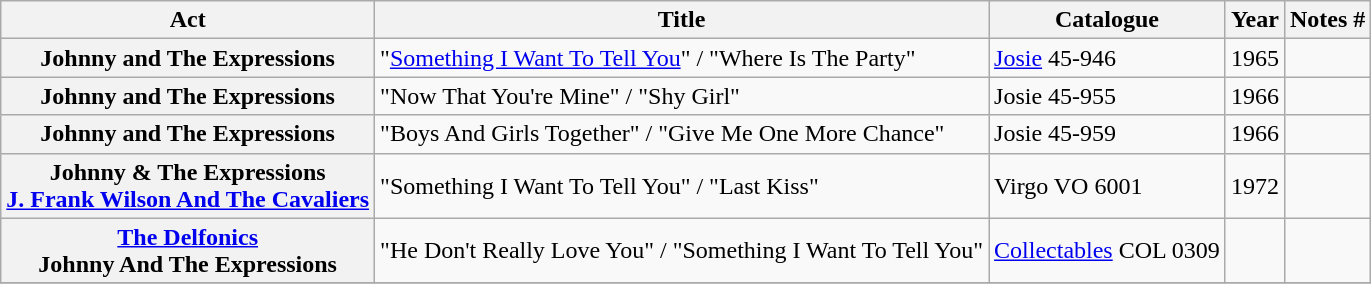<table class="wikitable plainrowheaders sortable">
<tr>
<th scope="col" class="unsortable">Act</th>
<th scope="col">Title</th>
<th scope="col">Catalogue</th>
<th scope="col">Year</th>
<th scope="col" class="unsortable">Notes #</th>
</tr>
<tr>
<th scope="row">Johnny and The Expressions</th>
<td>"<a href='#'>Something I Want To Tell You</a>" / "Where Is The Party"</td>
<td><a href='#'>Josie</a> 45-946</td>
<td>1965</td>
<td></td>
</tr>
<tr>
<th scope="row">Johnny and The Expressions</th>
<td>"Now That You're Mine" / "Shy Girl"</td>
<td>Josie 45-955</td>
<td>1966</td>
<td></td>
</tr>
<tr>
<th scope="row">Johnny and The Expressions</th>
<td>"Boys And Girls Together" / "Give Me One More Chance"</td>
<td>Josie 45-959</td>
<td>1966</td>
<td></td>
</tr>
<tr>
<th scope="row">Johnny & The Expressions<br><a href='#'>J. Frank Wilson And The Cavaliers</a></th>
<td>"Something I Want To Tell You" / "Last Kiss"</td>
<td>Virgo VO 6001</td>
<td>1972</td>
<td></td>
</tr>
<tr>
<th scope="row"><a href='#'>The Delfonics</a><br>Johnny And The Expressions</th>
<td>"He Don't Really Love You" / "Something I Want To Tell You"</td>
<td><a href='#'>Collectables</a> COL 0309</td>
<td></td>
<td></td>
</tr>
<tr>
</tr>
</table>
